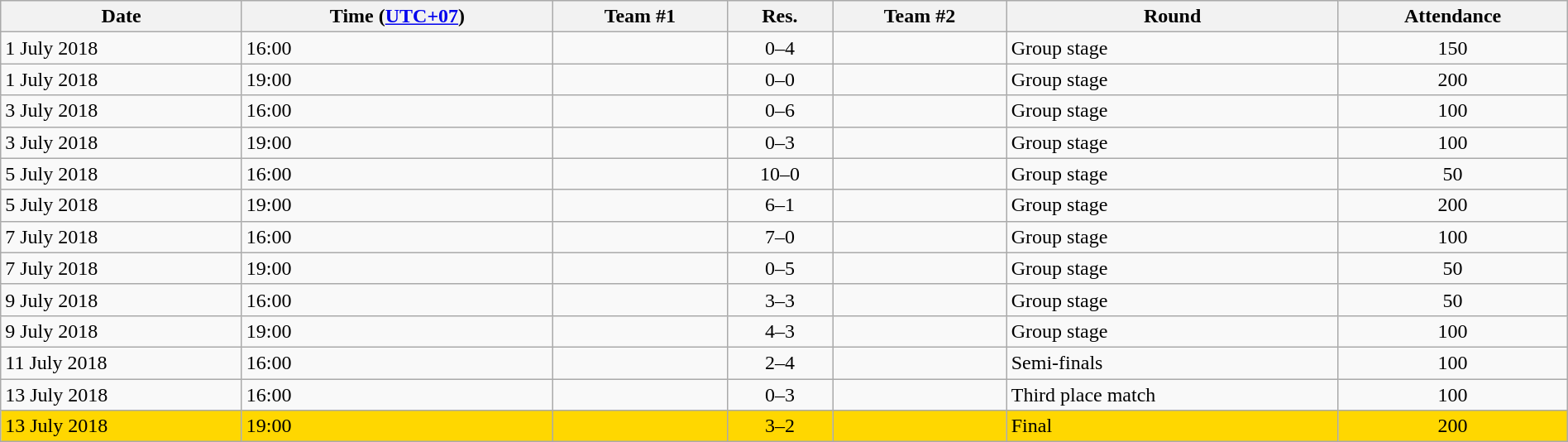<table class="wikitable" style="text-align:left; width:100%;">
<tr>
<th>Date</th>
<th>Time (<a href='#'>UTC+07</a>)</th>
<th>Team #1</th>
<th>Res.</th>
<th>Team #2</th>
<th>Round</th>
<th>Attendance</th>
</tr>
<tr>
<td>1 July 2018</td>
<td>16:00</td>
<td></td>
<td style="text-align:center;">0–4</td>
<td><strong></strong></td>
<td>Group stage</td>
<td style="text-align:center;">150</td>
</tr>
<tr>
<td>1 July 2018</td>
<td>19:00</td>
<td></td>
<td style="text-align:center;">0–0</td>
<td></td>
<td>Group stage</td>
<td style="text-align:center;">200</td>
</tr>
<tr>
<td>3 July 2018</td>
<td>16:00</td>
<td></td>
<td style="text-align:center;">0–6</td>
<td><strong></strong></td>
<td>Group stage</td>
<td style="text-align:center;">100</td>
</tr>
<tr>
<td>3 July 2018</td>
<td>19:00</td>
<td></td>
<td style="text-align:center;">0–3</td>
<td><strong></strong></td>
<td>Group stage</td>
<td style="text-align:center;">100</td>
</tr>
<tr>
<td>5 July 2018</td>
<td>16:00</td>
<td><strong></strong></td>
<td style="text-align:center;">10–0</td>
<td></td>
<td>Group stage</td>
<td style="text-align:center;">50</td>
</tr>
<tr>
<td>5 July 2018</td>
<td>19:00</td>
<td><strong></strong></td>
<td style="text-align:center;">6–1</td>
<td></td>
<td>Group stage</td>
<td style="text-align:center;">200</td>
</tr>
<tr>
<td>7 July 2018</td>
<td>16:00</td>
<td><strong></strong></td>
<td style="text-align:center;">7–0</td>
<td></td>
<td>Group stage</td>
<td style="text-align:center;">100</td>
</tr>
<tr>
<td>7 July 2018</td>
<td>19:00</td>
<td></td>
<td style="text-align:center;">0–5</td>
<td><strong></strong></td>
<td>Group stage</td>
<td style="text-align:center;">50</td>
</tr>
<tr>
<td>9 July 2018</td>
<td>16:00</td>
<td></td>
<td style="text-align:center;">3–3</td>
<td></td>
<td>Group stage</td>
<td style="text-align:center;">50</td>
</tr>
<tr>
<td>9 July 2018</td>
<td>19:00</td>
<td><strong></strong></td>
<td style="text-align:center;">4–3</td>
<td></td>
<td>Group stage</td>
<td style="text-align:center;">100</td>
</tr>
<tr>
<td>11 July 2018</td>
<td>16:00</td>
<td></td>
<td style="text-align:center;">2–4</td>
<td><strong></strong></td>
<td>Semi-finals</td>
<td style="text-align:center;">100</td>
</tr>
<tr>
<td>13 July 2018</td>
<td>16:00</td>
<td></td>
<td style="text-align:center;">0–3</td>
<td><strong></strong></td>
<td>Third place match</td>
<td style="text-align:center;">100</td>
</tr>
<tr bgcolor=gold>
<td>13 July 2018</td>
<td>19:00</td>
<td><strong></strong></td>
<td style="text-align:center;">3–2</td>
<td></td>
<td>Final</td>
<td style="text-align:center;">200</td>
</tr>
</table>
